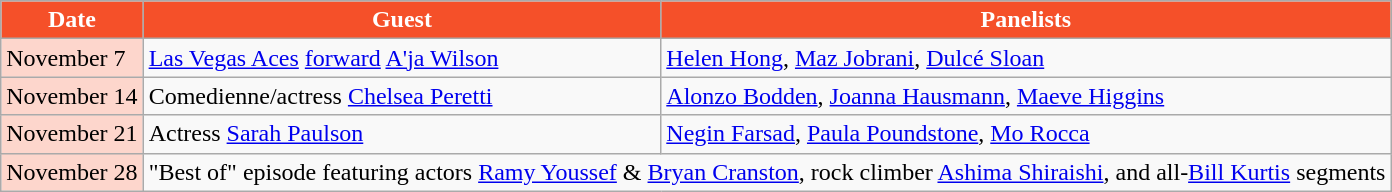<table class="wikitable">
<tr>
<th style="background:#F55029;color:#FFFFFF;">Date</th>
<th style="background:#F55029;color:#FFFFFF;">Guest</th>
<th style="background:#F55029;color:#FFFFFF;">Panelists</th>
</tr>
<tr>
<td style="background:#FDD6CC;color:#000000;">November 7</td>
<td><a href='#'>Las Vegas Aces</a> <a href='#'>forward</a> <a href='#'>A'ja Wilson</a></td>
<td><a href='#'>Helen Hong</a>, <a href='#'>Maz Jobrani</a>, <a href='#'>Dulcé Sloan</a></td>
</tr>
<tr>
<td style="background:#FDD6CC;color:#000000;">November 14</td>
<td>Comedienne/actress <a href='#'>Chelsea Peretti</a></td>
<td><a href='#'>Alonzo Bodden</a>, <a href='#'>Joanna Hausmann</a>, <a href='#'>Maeve Higgins</a></td>
</tr>
<tr>
<td style="background:#FDD6CC;color:#000000;">November 21</td>
<td>Actress <a href='#'>Sarah Paulson</a></td>
<td><a href='#'>Negin Farsad</a>, <a href='#'>Paula Poundstone</a>, <a href='#'>Mo Rocca</a></td>
</tr>
<tr>
<td style="background:#FDD6CC;color:#000000;">November 28</td>
<td colspan=2>"Best of" episode featuring actors <a href='#'>Ramy Youssef</a> & <a href='#'>Bryan Cranston</a>, rock climber <a href='#'>Ashima Shiraishi</a>, and all-<a href='#'>Bill Kurtis</a> segments</td>
</tr>
</table>
